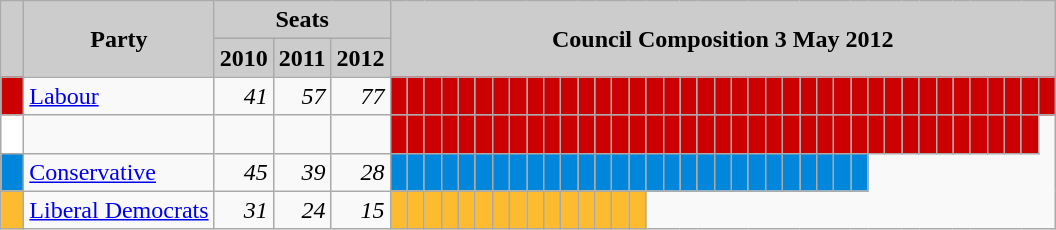<table class="wikitable">
<tr>
<th style="background:#ccc" rowspan="2">  </th>
<th style="background:#ccc" rowspan="2">Party</th>
<th style="background:#ccc" colspan="3">Seats</th>
<th style="background:#ccc" colspan="63" rowspan="2">Council Composition 3 May 2012</th>
</tr>
<tr>
<th style="background:#ccc">2010</th>
<th style="background:#ccc">2011</th>
<th style="background:#ccc">2012</th>
</tr>
<tr>
<td style="background:#c00"> </td>
<td><a href='#'>Labour</a></td>
<td style="text-align: right"><em>41</em></td>
<td style="text-align: right"><em>57</em></td>
<td style="text-align: right"><em>77</em></td>
<td style="background:#c00"> </td>
<td style="background:#c00"> </td>
<td style="background:#c00"> </td>
<td style="background:#c00"> </td>
<td style="background:#c00"> </td>
<td style="background:#c00"> </td>
<td style="background:#c00"> </td>
<td style="background:#c00"> </td>
<td style="background:#c00"> </td>
<td style="background:#c00"> </td>
<td style="background:#c00"> </td>
<td style="background:#c00"> </td>
<td style="background:#c00"> </td>
<td style="background:#c00"> </td>
<td style="background:#c00"> </td>
<td style="background:#c00"> </td>
<td style="background:#c00"> </td>
<td style="background:#c00"> </td>
<td style="background:#c00"> </td>
<td style="background:#c00"> </td>
<td style="background:#c00"> </td>
<td style="background:#c00"> </td>
<td style="background:#c00"> </td>
<td style="background:#c00"> </td>
<td style="background:#c00"> </td>
<td style="background:#c00"> </td>
<td style="background:#c00"> </td>
<td style="background:#c00"> </td>
<td style="background:#c00"> </td>
<td style="background:#c00"> </td>
<td style="background:#c00"> </td>
<td style="background:#c00"> </td>
<td style="background:#c00"> </td>
<td style="background:#c00"> </td>
<td style="background:#c00"> </td>
<td style="background:#c00"> </td>
<td style="background:#c00"> </td>
<td style="background:#c00"> </td>
<td style="background:#c00"> </td>
</tr>
<tr>
<td style="background:white"> </td>
<td></td>
<td style="text-align: right"></td>
<td style="text-align: right"></td>
<td style="text-align: right"></td>
<td style="background:#c00"> </td>
<td style="background:#c00"> </td>
<td style="background:#c00"> </td>
<td style="background:#c00"> </td>
<td style="background:#c00"> </td>
<td style="background:#c00"> </td>
<td style="background:#c00"> </td>
<td style="background:#c00"> </td>
<td style="background:#c00"> </td>
<td style="background:#c00"> </td>
<td style="background:#c00"> </td>
<td style="background:#c00"> </td>
<td style="background:#c00"> </td>
<td style="background:#c00"> </td>
<td style="background:#c00"> </td>
<td style="background:#c00"> </td>
<td style="background:#c00"> </td>
<td style="background:#c00"> </td>
<td style="background:#c00"> </td>
<td style="background:#c00"> </td>
<td style="background:#c00"> </td>
<td style="background:#c00"> </td>
<td style="background:#c00"> </td>
<td style="background:#c00"> </td>
<td style="background:#c00"> </td>
<td style="background:#c00"> </td>
<td style="background:#c00"> </td>
<td style="background:#c00"> </td>
<td style="background:#c00"> </td>
<td style="background:#c00"> </td>
<td style="background:#c00"> </td>
<td style="background:#c00"> </td>
<td style="background:#c00"> </td>
<td style="background:#c00"> </td>
<td style="background:#c00"> </td>
<td style="background:#c00"> </td>
<td style="background:#c00"> </td>
<td style="background:#c00"> </td>
</tr>
<tr>
<td style="background:#0087DC"> </td>
<td><a href='#'>Conservative</a></td>
<td style="text-align: right"><em>45</em></td>
<td style="text-align: right"><em>39</em></td>
<td style="text-align: right"><em>28</em></td>
<td style="background:#0087DC"> </td>
<td style="background:#0087DC"> </td>
<td style="background:#0087DC"> </td>
<td style="background:#0087DC"> </td>
<td style="background:#0087DC"> </td>
<td style="background:#0087DC"> </td>
<td style="background:#0087DC"> </td>
<td style="background:#0087DC"> </td>
<td style="background:#0087DC"> </td>
<td style="background:#0087DC"> </td>
<td style="background:#0087DC"> </td>
<td style="background:#0087DC"> </td>
<td style="background:#0087DC"> </td>
<td style="background:#0087DC"> </td>
<td style="background:#0087DC"> </td>
<td style="background:#0087DC"> </td>
<td style="background:#0087DC"> </td>
<td style="background:#0087DC"> </td>
<td style="background:#0087DC"> </td>
<td style="background:#0087DC"> </td>
<td style="background:#0087DC"> </td>
<td style="background:#0087DC"> </td>
<td style="background:#0087DC"> </td>
<td style="background:#0087DC"> </td>
<td style="background:#0087DC"> </td>
<td style="background:#0087DC"> </td>
<td style="background:#0087DC"> </td>
<td style="background:#0087DC"> </td>
</tr>
<tr>
<td style="background:#FDBB30"> </td>
<td><a href='#'>Liberal Democrats</a></td>
<td style="text-align: right"><em>31</em></td>
<td style="text-align: right"><em>24</em></td>
<td style="text-align: right"><em>15</em></td>
<td style="background:#FDBB30"> </td>
<td style="background:#FDBB30"> </td>
<td style="background:#FDBB30"> </td>
<td style="background:#FDBB30"> </td>
<td style="background:#FDBB30"> </td>
<td style="background:#FDBB30"> </td>
<td style="background:#FDBB30"> </td>
<td style="background:#FDBB30"> </td>
<td style="background:#FDBB30"> </td>
<td style="background:#FDBB30"> </td>
<td style="background:#FDBB30"> </td>
<td style="background:#FDBB30"> </td>
<td style="background:#FDBB30"> </td>
<td style="background:#FDBB30"> </td>
<td style="background:#FDBB30"> </td>
</tr>
</table>
